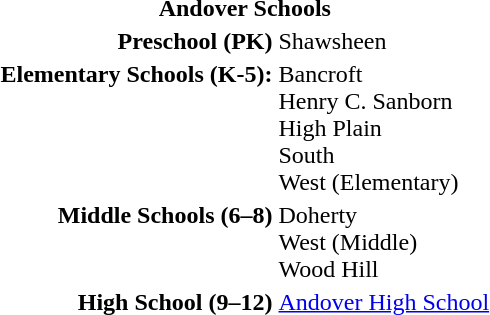<table class="toccolours">
<tr>
<th colspan=2>Andover Schools</th>
</tr>
<tr valign=top>
<th align=right><strong>Preschool (PK)</strong></th>
<td>Shawsheen</td>
</tr>
<tr valign=top>
<th align=right><strong>Elementary Schools (K-5):</strong></th>
<td>Bancroft<br>Henry C. Sanborn<br>High Plain<br>South<br>West (Elementary)</td>
</tr>
<tr valign=top>
<th align=right><strong>Middle Schools (6–8)</strong></th>
<td>Doherty<br>West (Middle)<br>Wood Hill</td>
</tr>
<tr valign=top>
<th align=right><strong>High School (9–12)</strong></th>
<td><a href='#'>Andover High School</a></td>
</tr>
</table>
